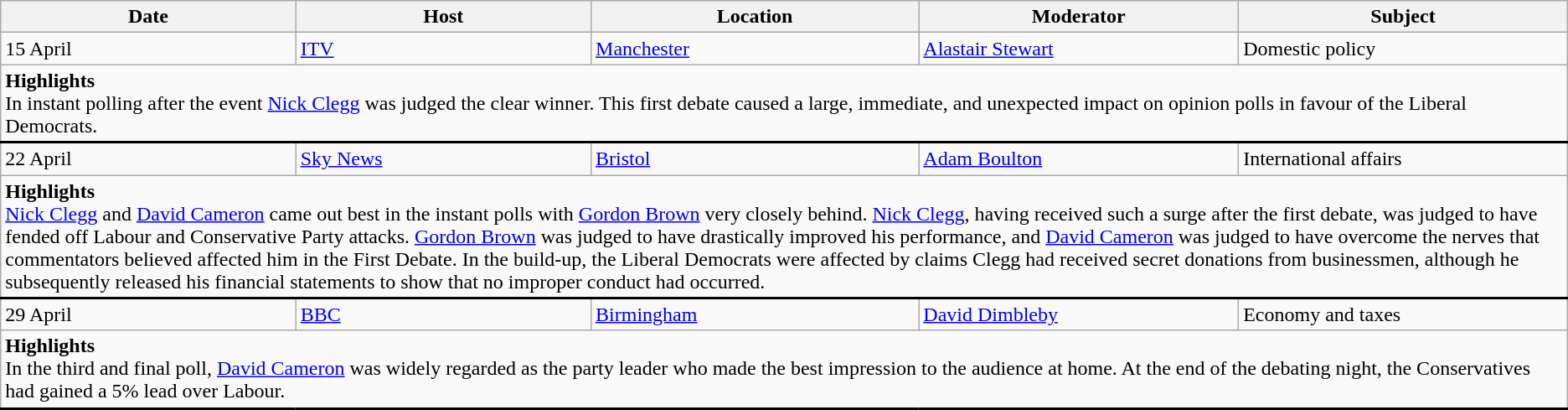<table class="wikitable">
<tr>
<th style="width:5%;"><strong>Date</strong></th>
<th style="width:5%;"><strong>Host</strong></th>
<th style="width:5%;"><strong>Location</strong></th>
<th style="width:5%;"><strong>Moderator</strong></th>
<th style="width:5%;"><strong>Subject</strong></th>
</tr>
<tr>
<td>15 April</td>
<td><a href='#'>ITV</a></td>
<td><a href='#'>Manchester</a></td>
<td><a href='#'>Alastair Stewart</a></td>
<td>Domestic policy</td>
</tr>
<tr>
<td colspan="5"  style="vertical-align:top; border-bottom:solid 2px black;"><strong>Highlights</strong><br>In instant polling after the event <a href='#'>Nick Clegg</a> was judged the clear winner. This first debate caused a large, immediate, and unexpected impact on opinion polls in favour of the Liberal Democrats.</td>
</tr>
<tr>
<td>22 April</td>
<td><a href='#'>Sky News</a></td>
<td><a href='#'>Bristol</a></td>
<td><a href='#'>Adam Boulton</a></td>
<td>International affairs</td>
</tr>
<tr>
<td colspan="5"  style="vertical-align:top; border-bottom:solid 2px black;"><strong>Highlights</strong><br><a href='#'>Nick Clegg</a> and <a href='#'>David Cameron</a> came out best in the instant polls with <a href='#'>Gordon Brown</a> very closely behind. <a href='#'>Nick Clegg</a>, having received such a surge after the first debate, was judged to have fended off Labour and Conservative Party attacks. <a href='#'>Gordon Brown</a> was judged to have drastically improved his performance, and <a href='#'>David Cameron</a> was judged to have overcome the nerves that commentators believed affected him in the First Debate. In the build-up, the Liberal Democrats were affected by claims Clegg had received secret donations from businessmen, although he subsequently released his financial statements to show that no improper conduct had occurred.</td>
</tr>
<tr>
<td>29 April</td>
<td><a href='#'>BBC</a></td>
<td><a href='#'>Birmingham</a></td>
<td><a href='#'>David Dimbleby</a></td>
<td>Economy and taxes</td>
</tr>
<tr>
<td colspan="5"  style="vertical-align:top; border-bottom:solid 2px black;"><strong>Highlights</strong><br>In the third and final poll, <a href='#'>David Cameron</a> was widely regarded as the party leader who made the best impression to the audience at home. At the end of the debating night, the Conservatives had gained a 5% lead over Labour.</td>
</tr>
</table>
